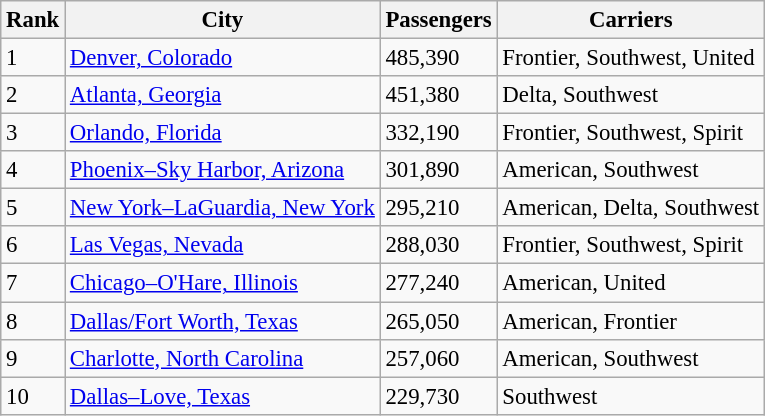<table class="wikitable sortable" style="font-size: 95%" width= align=>
<tr>
<th>Rank</th>
<th>City</th>
<th>Passengers</th>
<th>Carriers</th>
</tr>
<tr>
<td>1</td>
<td> <a href='#'>Denver, Colorado</a></td>
<td>485,390</td>
<td>Frontier, Southwest, United</td>
</tr>
<tr>
<td>2</td>
<td> <a href='#'>Atlanta, Georgia</a></td>
<td>451,380</td>
<td>Delta, Southwest</td>
</tr>
<tr>
<td>3</td>
<td> <a href='#'>Orlando, Florida</a></td>
<td>332,190</td>
<td>Frontier, Southwest, Spirit</td>
</tr>
<tr>
<td>4</td>
<td> <a href='#'>Phoenix–Sky Harbor, Arizona</a></td>
<td>301,890</td>
<td>American, Southwest</td>
</tr>
<tr>
<td>5</td>
<td> <a href='#'>New York–LaGuardia, New York</a></td>
<td>295,210</td>
<td>American, Delta, Southwest</td>
</tr>
<tr>
<td>6</td>
<td> <a href='#'>Las Vegas, Nevada</a></td>
<td>288,030</td>
<td>Frontier, Southwest, Spirit</td>
</tr>
<tr>
<td>7</td>
<td> <a href='#'>Chicago–O'Hare, Illinois</a></td>
<td>277,240</td>
<td>American, United</td>
</tr>
<tr>
<td>8</td>
<td> <a href='#'>Dallas/Fort Worth, Texas</a></td>
<td>265,050</td>
<td>American, Frontier</td>
</tr>
<tr>
<td>9</td>
<td> <a href='#'>Charlotte, North Carolina</a></td>
<td>257,060</td>
<td>American, Southwest</td>
</tr>
<tr>
<td>10</td>
<td> <a href='#'>Dallas–Love, Texas</a></td>
<td>229,730</td>
<td>Southwest</td>
</tr>
</table>
